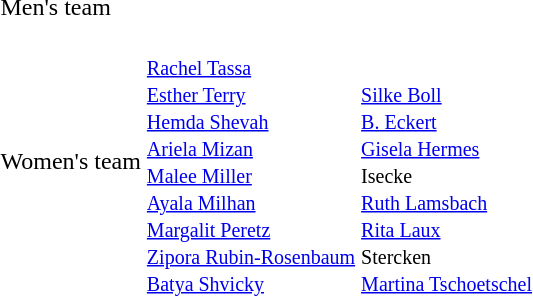<table>
<tr>
<td>Men's team<br></td>
<td></td>
<td></td>
<td></td>
</tr>
<tr>
<td>Women's team<br></td>
<td valign=top><br><small><a href='#'>Rachel Tassa</a> <br>
<a href='#'>Esther Terry</a> <br>
<a href='#'>Hemda Shevah</a> <br>
<a href='#'>Ariela Mizan</a> <br>
<a href='#'>Malee Miller</a> <br>
<a href='#'>Ayala Milhan</a> <br>
<a href='#'>Margalit Peretz</a> <br>
<a href='#'>Zipora Rubin-Rosenbaum</a> <br>
<a href='#'>Batya Shvicky</a></small></td>
<td valign=top> <br><br><small><a href='#'>Silke Boll</a> <br>
<a href='#'>B. Eckert</a> <br>
<a href='#'>Gisela Hermes</a> <br>
Isecke <br>
<a href='#'>Ruth Lamsbach</a> <br>
<a href='#'>Rita Laux</a> <br>
Stercken <br>
<a href='#'>Martina Tschoetschel</a></small></td>
<td valign=top></td>
</tr>
</table>
